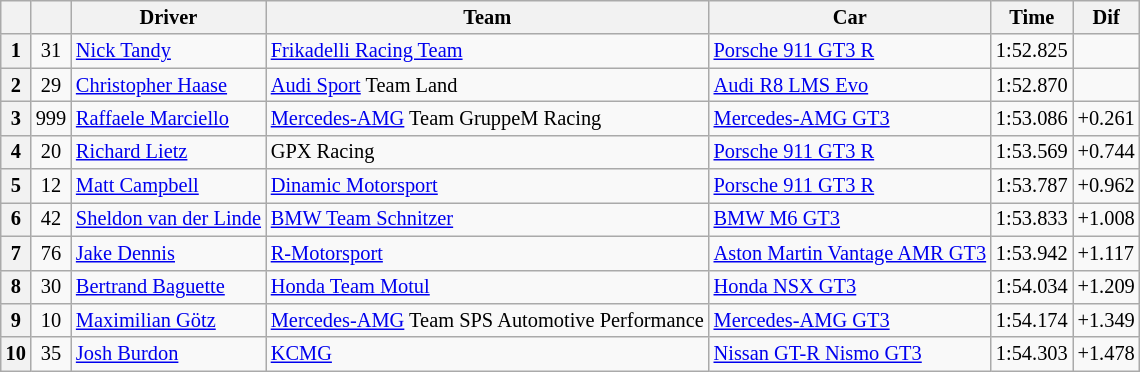<table class="wikitable" style="font-size: 85%;">
<tr>
<th></th>
<th></th>
<th>Driver</th>
<th>Team</th>
<th>Car</th>
<th>Time</th>
<th>Dif</th>
</tr>
<tr>
<th>1</th>
<td align="center">31</td>
<td> <a href='#'>Nick Tandy</a></td>
<td><a href='#'>Frikadelli Racing Team</a></td>
<td><a href='#'>Porsche 911 GT3 R</a></td>
<td align="center">1:52.825</td>
<td></td>
</tr>
<tr>
<th>2</th>
<td align="center">29</td>
<td> <a href='#'>Christopher Haase</a></td>
<td><a href='#'>Audi Sport</a> Team Land</td>
<td><a href='#'>Audi R8 LMS Evo</a></td>
<td align="center">1:52.870</td>
<td></td>
</tr>
<tr>
<th>3</th>
<td align="center">999</td>
<td> <a href='#'>Raffaele Marciello</a></td>
<td><a href='#'>Mercedes-AMG</a> Team GruppeM Racing</td>
<td><a href='#'>Mercedes-AMG GT3</a></td>
<td align="center">1:53.086</td>
<td>+0.261</td>
</tr>
<tr>
<th>4</th>
<td align="center">20</td>
<td> <a href='#'>Richard Lietz</a></td>
<td>GPX Racing</td>
<td><a href='#'>Porsche 911 GT3 R</a></td>
<td align="center">1:53.569</td>
<td>+0.744</td>
</tr>
<tr>
<th>5</th>
<td align="center">12</td>
<td> <a href='#'>Matt Campbell</a></td>
<td><a href='#'>Dinamic Motorsport</a></td>
<td><a href='#'>Porsche 911 GT3 R</a></td>
<td align="center">1:53.787</td>
<td>+0.962</td>
</tr>
<tr>
<th>6</th>
<td align="center">42</td>
<td> <a href='#'>Sheldon van der Linde</a></td>
<td><a href='#'>BMW Team Schnitzer</a></td>
<td><a href='#'>BMW M6 GT3</a></td>
<td align="center">1:53.833</td>
<td>+1.008</td>
</tr>
<tr>
<th>7</th>
<td align="center">76</td>
<td> <a href='#'>Jake Dennis</a></td>
<td><a href='#'>R-Motorsport</a></td>
<td><a href='#'>Aston Martin Vantage AMR GT3</a></td>
<td align="center">1:53.942</td>
<td>+1.117</td>
</tr>
<tr>
<th>8</th>
<td align="center">30</td>
<td> <a href='#'>Bertrand Baguette</a></td>
<td><a href='#'>Honda Team Motul</a></td>
<td><a href='#'>Honda NSX GT3</a></td>
<td align="center">1:54.034</td>
<td>+1.209</td>
</tr>
<tr>
<th>9</th>
<td align="center">10</td>
<td> <a href='#'>Maximilian Götz</a></td>
<td><a href='#'>Mercedes-AMG</a> Team SPS Automotive Performance</td>
<td><a href='#'>Mercedes-AMG GT3</a></td>
<td align="center">1:54.174</td>
<td>+1.349</td>
</tr>
<tr>
<th>10</th>
<td align="center">35</td>
<td> <a href='#'>Josh Burdon</a></td>
<td><a href='#'>KCMG</a></td>
<td><a href='#'>Nissan GT-R Nismo GT3</a></td>
<td align="center">1:54.303</td>
<td>+1.478</td>
</tr>
</table>
